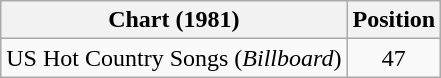<table class="wikitable">
<tr>
<th>Chart (1981)</th>
<th>Position</th>
</tr>
<tr>
<td>US Hot Country Songs (<em>Billboard</em>)</td>
<td align="center">47</td>
</tr>
</table>
